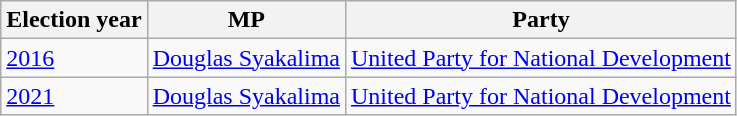<table class=wikitable>
<tr>
<th>Election year</th>
<th>MP</th>
<th>Party</th>
</tr>
<tr>
<td><a href='#'>2016</a></td>
<td><a href='#'>Douglas Syakalima</a></td>
<td><a href='#'>United Party for National Development</a></td>
</tr>
<tr>
<td><a href='#'>2021</a></td>
<td><a href='#'>Douglas Syakalima</a></td>
<td><a href='#'>United Party for National Development</a></td>
</tr>
</table>
